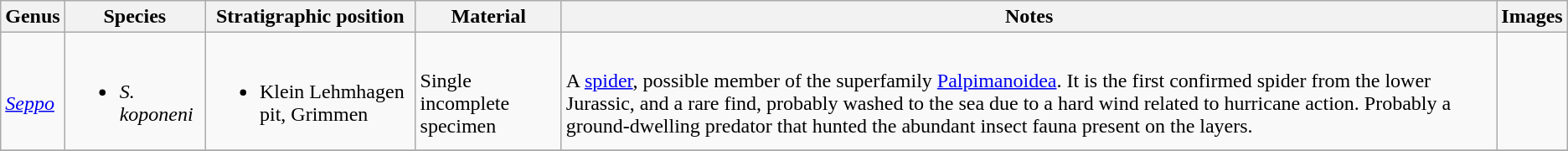<table class = "wikitable">
<tr>
<th>Genus</th>
<th>Species</th>
<th>Stratigraphic position</th>
<th>Material</th>
<th>Notes</th>
<th>Images</th>
</tr>
<tr>
<td><br><em><a href='#'>Seppo</a></em></td>
<td><br><ul><li><em>S. koponeni</em></li></ul></td>
<td><br><ul><li>Klein Lehmhagen pit, Grimmen</li></ul></td>
<td><br>Single incomplete specimen</td>
<td><br>A <a href='#'>spider</a>, possible member of the superfamily <a href='#'>Palpimanoidea</a>. It is the first confirmed spider from the lower Jurassic, and a rare find, probably washed to the sea due to a hard wind related to hurricane action. Probably a ground-dwelling predator that hunted the abundant insect fauna present on the layers.</td>
<td></td>
</tr>
<tr>
</tr>
</table>
